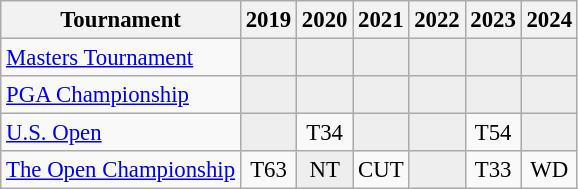<table class="wikitable" style="font-size:95%;text-align:center;">
<tr>
<th>Tournament</th>
<th>2019</th>
<th>2020</th>
<th>2021</th>
<th>2022</th>
<th>2023</th>
<th>2024</th>
</tr>
<tr>
<td align=left><a href='#'>Masters Tournament</a></td>
<td style= "background:#eeeeee;"></td>
<td style= "background:#eeeeee;"></td>
<td style="background:#eeeeee;"></td>
<td style="background:#eeeeee;"></td>
<td style="background:#eeeeee;"></td>
<td style="background:#eeeeee;"></td>
</tr>
<tr>
<td align=left><a href='#'>PGA Championship</a></td>
<td style= "background:#eeeeee;"></td>
<td style= "background:#eeeeee;"></td>
<td style="background:#eeeeee;"></td>
<td style="background:#eeeeee;"></td>
<td style="background:#eeeeee;"></td>
<td style="background:#eeeeee;"></td>
</tr>
<tr>
<td align=left><a href='#'>U.S. Open</a></td>
<td style="background:#eeeeee;"></td>
<td>T34</td>
<td style="background:#eeeeee;"></td>
<td style="background:#eeeeee;"></td>
<td>T54</td>
<td style="background:#eeeeee;"></td>
</tr>
<tr>
<td align=left><a href='#'>The Open Championship</a></td>
<td>T63</td>
<td style= "background:#eeeeee;">NT</td>
<td>CUT</td>
<td style="background:#eeeeee;"></td>
<td>T33</td>
<td>WD</td>
</tr>
</table>
